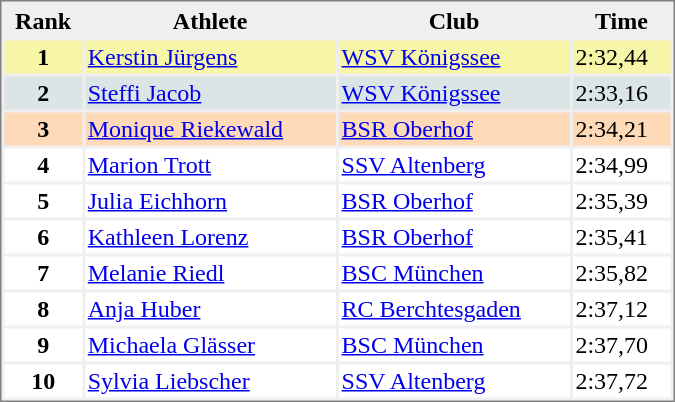<table style="border:1px solid #808080; background-color:#EFEFEF;" cellspacing="2" cellpadding="2" width="450">
<tr bgcolor="#EFEFEF">
<th>Rank</th>
<th>Athlete</th>
<th>Club</th>
<th>Time</th>
</tr>
<tr valign="top" bgcolor="#F7F6A8">
<th>1</th>
<td><a href='#'>Kerstin Jürgens</a></td>
<td><a href='#'>WSV Königssee</a></td>
<td>2:32,44</td>
</tr>
<tr valign="top" bgcolor="#DCE5E5">
<th>2</th>
<td><a href='#'>Steffi Jacob</a></td>
<td><a href='#'>WSV Königssee</a></td>
<td>2:33,16</td>
</tr>
<tr valign="top" bgcolor="#FFDAB9">
<th>3</th>
<td><a href='#'>Monique Riekewald</a></td>
<td><a href='#'>BSR Oberhof</a></td>
<td>2:34,21</td>
</tr>
<tr valign="top" bgcolor="#FFFFFF">
<th>4</th>
<td><a href='#'>Marion Trott</a></td>
<td><a href='#'>SSV Altenberg</a></td>
<td>2:34,99</td>
</tr>
<tr valign="top" bgcolor="#FFFFFF">
<th>5</th>
<td><a href='#'>Julia Eichhorn</a></td>
<td><a href='#'>BSR Oberhof</a></td>
<td>2:35,39</td>
</tr>
<tr valign="top" bgcolor="#FFFFFF">
<th>6</th>
<td><a href='#'>Kathleen Lorenz</a></td>
<td><a href='#'>BSR Oberhof</a></td>
<td>2:35,41</td>
</tr>
<tr valign="top" bgcolor="#FFFFFF">
<th>7</th>
<td><a href='#'>Melanie Riedl</a></td>
<td><a href='#'>BSC München</a></td>
<td>2:35,82</td>
</tr>
<tr valign="top" bgcolor="#FFFFFF">
<th>8</th>
<td><a href='#'>Anja Huber</a></td>
<td><a href='#'>RC Berchtesgaden</a></td>
<td>2:37,12</td>
</tr>
<tr valign="top" bgcolor="#FFFFFF">
<th>9</th>
<td><a href='#'>Michaela Glässer</a></td>
<td><a href='#'>BSC München</a></td>
<td>2:37,70</td>
</tr>
<tr valign="top" bgcolor="#FFFFFF">
<th>10</th>
<td><a href='#'>Sylvia Liebscher</a></td>
<td><a href='#'>SSV Altenberg</a></td>
<td>2:37,72</td>
</tr>
</table>
